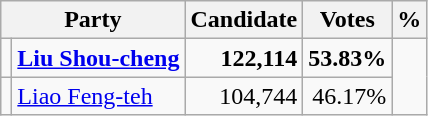<table class="wikitable">
<tr>
<th colspan="2">Party</th>
<th>Candidate</th>
<th>Votes</th>
<th>%</th>
</tr>
<tr>
<td></td>
<td><strong><a href='#'>Liu Shou-cheng</a></strong></td>
<td align="right"><strong>122,114</strong></td>
<td align="right"><strong>53.83%</strong></td>
</tr>
<tr>
<td></td>
<td><a href='#'>Liao Feng-teh</a></td>
<td align="right">104,744</td>
<td align="right">46.17%</td>
</tr>
</table>
